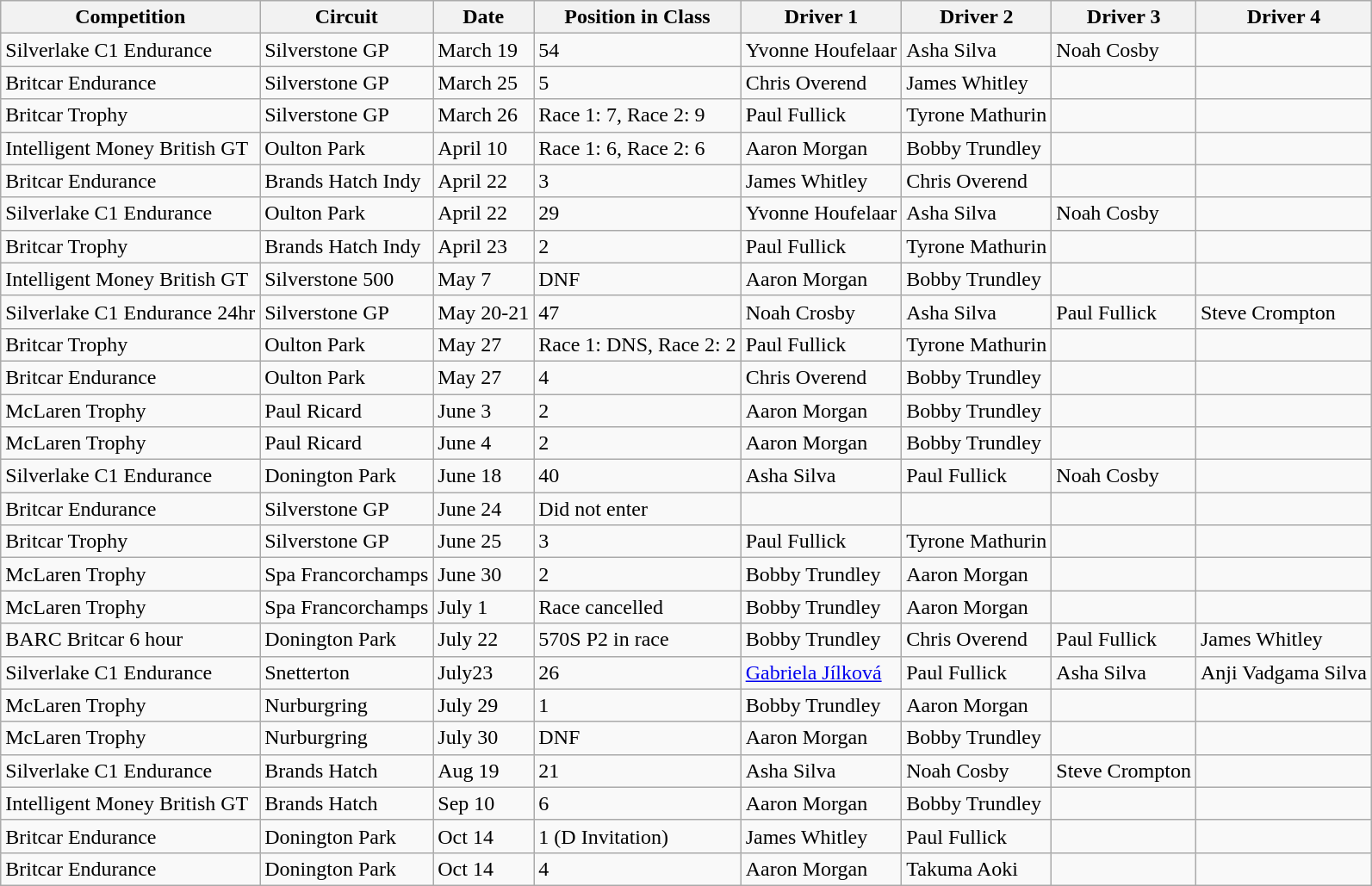<table class="wikitable">
<tr>
<th>Competition</th>
<th>Circuit</th>
<th>Date</th>
<th>Position in Class</th>
<th>Driver 1</th>
<th>Driver 2</th>
<th>Driver 3</th>
<th>Driver 4</th>
</tr>
<tr>
<td>Silverlake C1 Endurance</td>
<td>Silverstone GP</td>
<td>March 19</td>
<td>54</td>
<td>Yvonne Houfelaar</td>
<td>Asha Silva</td>
<td>Noah Cosby</td>
<td></td>
</tr>
<tr>
<td>Britcar Endurance</td>
<td>Silverstone GP</td>
<td>March 25</td>
<td>5</td>
<td>Chris Overend</td>
<td>James Whitley</td>
<td></td>
<td></td>
</tr>
<tr>
<td>Britcar Trophy</td>
<td>Silverstone GP</td>
<td>March 26</td>
<td>Race 1: 7, Race 2: 9</td>
<td>Paul Fullick</td>
<td>Tyrone Mathurin</td>
<td></td>
<td></td>
</tr>
<tr>
<td>Intelligent Money British GT</td>
<td>Oulton Park</td>
<td>April 10</td>
<td>Race 1: 6, Race 2: 6</td>
<td>Aaron Morgan</td>
<td>Bobby Trundley</td>
<td></td>
<td></td>
</tr>
<tr>
<td>Britcar Endurance</td>
<td>Brands Hatch Indy</td>
<td>April 22</td>
<td>3</td>
<td>James Whitley</td>
<td>Chris Overend</td>
<td></td>
<td></td>
</tr>
<tr>
<td>Silverlake C1 Endurance</td>
<td>Oulton Park</td>
<td>April 22</td>
<td>29</td>
<td>Yvonne Houfelaar</td>
<td>Asha Silva</td>
<td>Noah Cosby</td>
<td></td>
</tr>
<tr>
<td>Britcar Trophy</td>
<td>Brands Hatch Indy</td>
<td>April 23</td>
<td>2</td>
<td>Paul Fullick</td>
<td>Tyrone Mathurin</td>
<td></td>
<td></td>
</tr>
<tr>
<td>Intelligent Money British GT</td>
<td>Silverstone 500</td>
<td>May 7</td>
<td>DNF</td>
<td>Aaron Morgan</td>
<td>Bobby Trundley</td>
<td></td>
<td></td>
</tr>
<tr>
<td>Silverlake C1 Endurance 24hr</td>
<td>Silverstone GP</td>
<td>May 20-21</td>
<td>47</td>
<td>Noah Crosby</td>
<td>Asha Silva</td>
<td>Paul Fullick</td>
<td>Steve Crompton</td>
</tr>
<tr>
<td>Britcar Trophy</td>
<td>Oulton Park</td>
<td>May 27</td>
<td>Race 1: DNS, Race 2: 2</td>
<td>Paul Fullick</td>
<td>Tyrone Mathurin</td>
<td></td>
<td></td>
</tr>
<tr>
<td>Britcar Endurance</td>
<td>Oulton Park</td>
<td>May 27</td>
<td>4</td>
<td>Chris Overend</td>
<td>Bobby Trundley</td>
<td></td>
<td></td>
</tr>
<tr>
<td>McLaren Trophy</td>
<td>Paul Ricard</td>
<td>June 3</td>
<td>2</td>
<td>Aaron Morgan</td>
<td>Bobby Trundley</td>
<td></td>
<td></td>
</tr>
<tr>
<td>McLaren Trophy</td>
<td>Paul Ricard</td>
<td>June 4</td>
<td>2</td>
<td>Aaron Morgan</td>
<td>Bobby Trundley</td>
<td></td>
<td></td>
</tr>
<tr>
<td>Silverlake C1 Endurance</td>
<td>Donington Park</td>
<td>June 18</td>
<td>40</td>
<td>Asha Silva</td>
<td>Paul Fullick</td>
<td>Noah Cosby</td>
<td></td>
</tr>
<tr>
<td>Britcar Endurance</td>
<td>Silverstone GP</td>
<td>June 24</td>
<td>Did not enter</td>
<td></td>
<td></td>
<td></td>
<td></td>
</tr>
<tr>
<td>Britcar Trophy</td>
<td>Silverstone GP</td>
<td>June 25</td>
<td>3</td>
<td>Paul Fullick</td>
<td>Tyrone Mathurin</td>
<td></td>
<td></td>
</tr>
<tr>
<td>McLaren Trophy</td>
<td>Spa Francorchamps</td>
<td>June 30</td>
<td>2</td>
<td>Bobby Trundley</td>
<td>Aaron Morgan</td>
<td></td>
<td></td>
</tr>
<tr>
<td>McLaren Trophy</td>
<td>Spa Francorchamps</td>
<td>July 1</td>
<td>Race cancelled</td>
<td>Bobby Trundley</td>
<td>Aaron Morgan</td>
<td></td>
<td></td>
</tr>
<tr>
<td>BARC Britcar 6 hour</td>
<td>Donington Park</td>
<td>July 22</td>
<td>570S P2 in race</td>
<td>Bobby Trundley</td>
<td>Chris Overend</td>
<td>Paul Fullick</td>
<td>James Whitley</td>
</tr>
<tr>
<td>Silverlake C1 Endurance</td>
<td>Snetterton</td>
<td>July23</td>
<td>26</td>
<td><a href='#'>Gabriela Jílková</a></td>
<td>Paul Fullick</td>
<td>Asha Silva</td>
<td>Anji Vadgama Silva</td>
</tr>
<tr>
<td>McLaren Trophy</td>
<td>Nurburgring</td>
<td>July 29</td>
<td>1</td>
<td>Bobby Trundley</td>
<td>Aaron Morgan</td>
<td></td>
<td></td>
</tr>
<tr>
<td>McLaren Trophy</td>
<td>Nurburgring</td>
<td>July 30</td>
<td>DNF</td>
<td>Aaron Morgan</td>
<td>Bobby Trundley</td>
<td></td>
<td></td>
</tr>
<tr>
<td>Silverlake C1 Endurance</td>
<td>Brands Hatch</td>
<td>Aug 19</td>
<td>21</td>
<td>Asha Silva</td>
<td>Noah Cosby</td>
<td>Steve Crompton</td>
<td></td>
</tr>
<tr>
<td>Intelligent Money British GT</td>
<td>Brands Hatch</td>
<td>Sep 10</td>
<td>6</td>
<td>Aaron Morgan</td>
<td>Bobby Trundley</td>
<td></td>
<td></td>
</tr>
<tr>
<td>Britcar Endurance</td>
<td>Donington Park</td>
<td>Oct 14</td>
<td>1 (D Invitation)</td>
<td>James Whitley</td>
<td>Paul Fullick</td>
<td></td>
<td></td>
</tr>
<tr>
<td>Britcar Endurance</td>
<td>Donington Park</td>
<td>Oct 14</td>
<td>4</td>
<td>Aaron Morgan</td>
<td>Takuma Aoki</td>
<td></td>
<td></td>
</tr>
</table>
